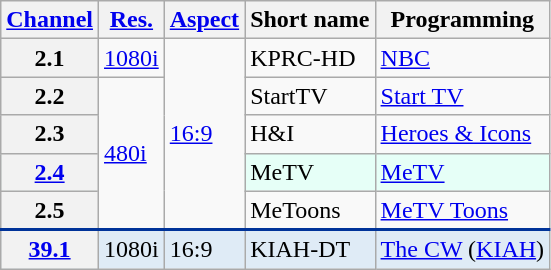<table class="wikitable">
<tr>
<th scope = "col"><a href='#'>Channel</a></th>
<th scope = "col"><a href='#'>Res.</a></th>
<th scope = "col"><a href='#'>Aspect</a></th>
<th scope = "col">Short name</th>
<th scope = "col">Programming</th>
</tr>
<tr>
<th scope = "row">2.1</th>
<td><a href='#'>1080i</a></td>
<td rowspan=5><a href='#'>16:9</a></td>
<td>KPRC-HD</td>
<td><a href='#'>NBC</a></td>
</tr>
<tr>
<th scope = "row">2.2</th>
<td rowspan=4><a href='#'>480i</a></td>
<td>StartTV</td>
<td><a href='#'>Start TV</a></td>
</tr>
<tr>
<th scope = "row">2.3</th>
<td>H&I</td>
<td><a href='#'>Heroes & Icons</a></td>
</tr>
<tr style="background-color: #E6FFF7;">
<th scope = "row"><a href='#'>2.4</a></th>
<td>MeTV</td>
<td><a href='#'>MeTV</a></td>
</tr>
<tr>
<th scope = "row">2.5</th>
<td>MeToons</td>
<td><a href='#'>MeTV Toons</a></td>
</tr>
<tr style="background-color:#DFEBF6; border-top: 2px solid #003399;">
<th scope = "row"><a href='#'>39.1</a></th>
<td>1080i</td>
<td>16:9</td>
<td>KIAH-DT</td>
<td><a href='#'>The CW</a> (<a href='#'>KIAH</a>)</td>
</tr>
</table>
